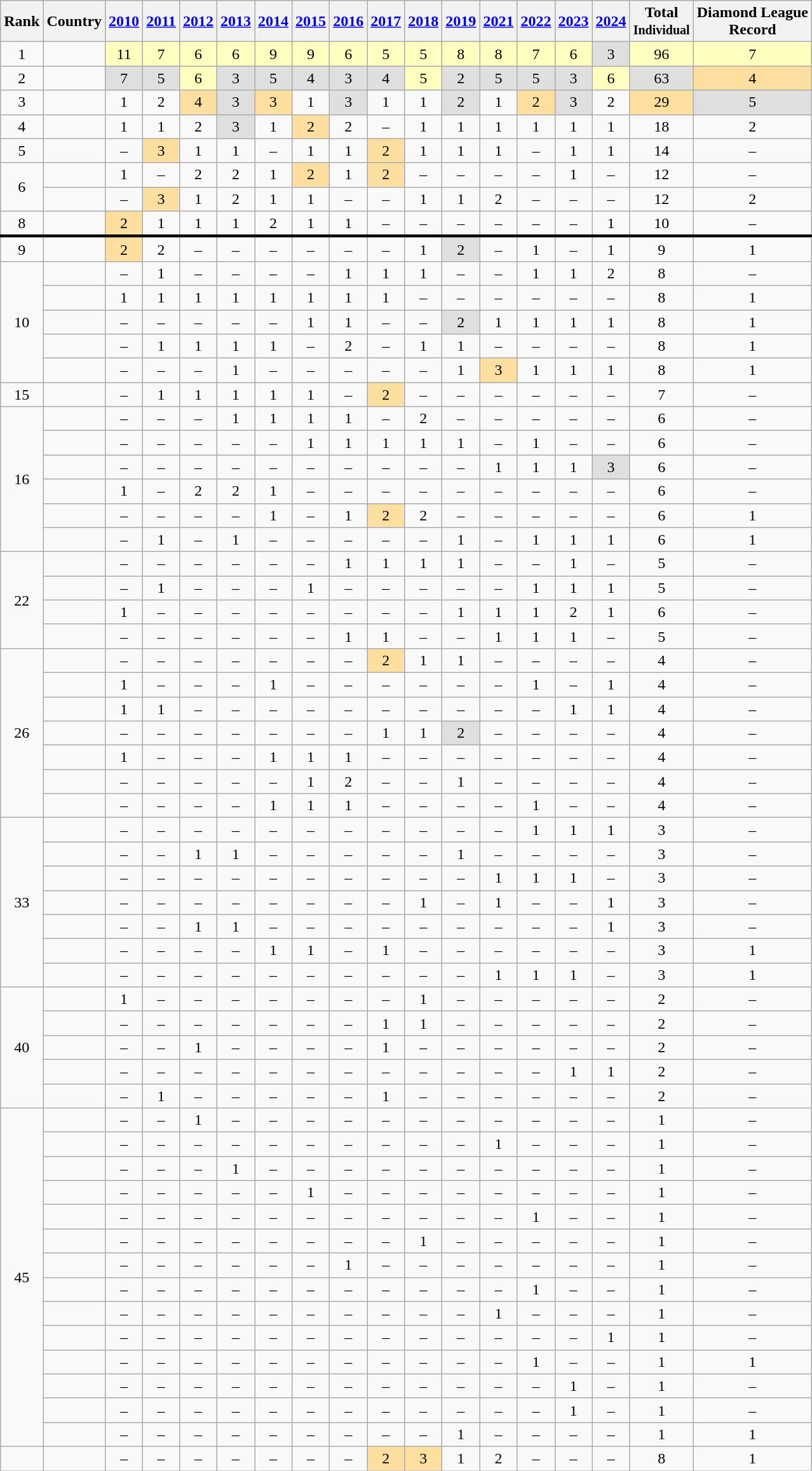<table class="sortable wikitable" style="text-align: center">
<tr>
<th>Rank</th>
<th>Country</th>
<th><a href='#'>2010</a></th>
<th><a href='#'>2011</a></th>
<th><a href='#'>2012</a></th>
<th><a href='#'>2013</a></th>
<th><a href='#'>2014</a></th>
<th><a href='#'>2015</a></th>
<th><a href='#'>2016</a></th>
<th><a href='#'>2017</a></th>
<th><a href='#'>2018</a></th>
<th><a href='#'>2019</a></th>
<th><a href='#'>2021</a></th>
<th><a href='#'>2022</a></th>
<th><a href='#'>2023</a></th>
<th><a href='#'>2024</a></th>
<th>Total<br><small>Individual</small></th>
<th>Diamond League<br>Record</th>
</tr>
<tr>
<td>1</td>
<td align=left></td>
<td style="background:#ffffbf;">11</td>
<td style="background:#ffffbf;">7</td>
<td style="background:#ffffbf;">6</td>
<td style="background:#ffffbf;">6</td>
<td style="background:#ffffbf;">9</td>
<td style="background:#ffffbf;">9</td>
<td style="background:#ffffbf;">6</td>
<td style="background:#ffffbf;">5</td>
<td style="background:#ffffbf;">5</td>
<td style="background:#ffffbf;">8</td>
<td style="background:#ffffbf;">8</td>
<td style="background:#ffffbf;">7</td>
<td style="background:#ffffbf;">6</td>
<td style="background:#dfdfdf;">3</td>
<td style="background:#ffffbf;">96</td>
<td style="background:#ffffbf;">7</td>
</tr>
<tr>
<td>2</td>
<td align=left></td>
<td style="background:#dfdfdf;">7</td>
<td style="background:#dfdfdf;">5</td>
<td style="background:#ffffbf;">6</td>
<td style="background:#dfdfdf;">3</td>
<td style="background:#dfdfdf;">5</td>
<td style="background:#dfdfdf;">4</td>
<td style="background:#dfdfdf;">3</td>
<td style="background:#dfdfdf;">4</td>
<td style="background:#ffffbf;">5</td>
<td style="background:#dfdfdf;">2</td>
<td style="background:#dfdfdf;">5</td>
<td style="background:#dfdfdf;">5</td>
<td style="background:#dfdfdf;">3</td>
<td style="background:#ffffbf;">6</td>
<td style="background:#dfdfdf;">63</td>
<td style="background:#ffdf9f;">4</td>
</tr>
<tr>
<td>3</td>
<td align=left></td>
<td>1</td>
<td>2</td>
<td style="background:#ffdf9f;">4</td>
<td style="background:#dfdfdf;">3</td>
<td style="background:#ffdf9f;">3</td>
<td>1</td>
<td style="background:#dfdfdf;">3</td>
<td>1</td>
<td>1</td>
<td style="background:#dfdfdf;">2</td>
<td>1</td>
<td style="background:#ffdf9f;">2</td>
<td style="background:#dfdfdf;">3</td>
<td>2</td>
<td style="background:#ffdf9f;">29</td>
<td style="background:#dfdfdf;">5</td>
</tr>
<tr>
<td>4</td>
<td align=left></td>
<td>1</td>
<td>1</td>
<td>2</td>
<td style="background:#dfdfdf;">3</td>
<td>1</td>
<td style="background:#ffdf9f;">2</td>
<td>2</td>
<td>–</td>
<td>1</td>
<td>1</td>
<td>1</td>
<td>1</td>
<td>1</td>
<td>1</td>
<td>18</td>
<td>2</td>
</tr>
<tr>
<td>5</td>
<td align=left></td>
<td>–</td>
<td style="background:#ffdf9f;">3</td>
<td>1</td>
<td>1</td>
<td>–</td>
<td>1</td>
<td>1</td>
<td style="background:#ffdf9f;">2</td>
<td>1</td>
<td>1</td>
<td>1</td>
<td>–</td>
<td>1</td>
<td>1</td>
<td>14</td>
<td>–</td>
</tr>
<tr>
<td rowspan="2">6</td>
<td align="left"></td>
<td>1</td>
<td>–</td>
<td>2</td>
<td>2</td>
<td>1</td>
<td style="background:#ffdf9f;">2</td>
<td>1</td>
<td style="background:#ffdf9f;">2</td>
<td>–</td>
<td>–</td>
<td>–</td>
<td>–</td>
<td>1</td>
<td>–</td>
<td>12</td>
<td>–</td>
</tr>
<tr>
<td align="left"></td>
<td>–</td>
<td style="background:#ffdf9f;">3</td>
<td>1</td>
<td>2</td>
<td>1</td>
<td>1</td>
<td>–</td>
<td>–</td>
<td>1</td>
<td>1</td>
<td>2</td>
<td>–</td>
<td>–</td>
<td>–</td>
<td>12</td>
<td>2</td>
</tr>
<tr>
<td>8</td>
<td align=left></td>
<td style="background:#ffdf9f;">2</td>
<td>1</td>
<td>1</td>
<td>1</td>
<td>2</td>
<td>1</td>
<td>1</td>
<td>–</td>
<td>–</td>
<td>–</td>
<td>–</td>
<td>–</td>
<td>–</td>
<td>1</td>
<td>10</td>
<td>–</td>
</tr>
<tr style="border-top:solid black">
<td>9</td>
<td align="left"></td>
<td style="background:#ffdf9f;">2</td>
<td>2</td>
<td>–</td>
<td>–</td>
<td>–</td>
<td>–</td>
<td>–</td>
<td>–</td>
<td>1</td>
<td style="background:#dfdfdf;">2</td>
<td>–</td>
<td>1</td>
<td>–</td>
<td>1</td>
<td>9</td>
<td>1</td>
</tr>
<tr>
<td rowspan="5">10</td>
<td align="left"></td>
<td>–</td>
<td>1</td>
<td>–</td>
<td>–</td>
<td>–</td>
<td>–</td>
<td>1</td>
<td>1</td>
<td>1</td>
<td>–</td>
<td>–</td>
<td>1</td>
<td>1</td>
<td>2</td>
<td>8</td>
<td>–</td>
</tr>
<tr>
<td align="left"></td>
<td>1</td>
<td>1</td>
<td>1</td>
<td>1</td>
<td>1</td>
<td>1</td>
<td>1</td>
<td>1</td>
<td>–</td>
<td>–</td>
<td>–</td>
<td>–</td>
<td>–</td>
<td>–</td>
<td>8</td>
<td>1</td>
</tr>
<tr>
<td align="left"></td>
<td>–</td>
<td>–</td>
<td>–</td>
<td>–</td>
<td>–</td>
<td>1</td>
<td>1</td>
<td>–</td>
<td>–</td>
<td style="background:#dfdfdf;">2</td>
<td>1</td>
<td>1</td>
<td>1</td>
<td>1</td>
<td>8</td>
<td>1</td>
</tr>
<tr>
<td align="left"></td>
<td>–</td>
<td>1</td>
<td>1</td>
<td>1</td>
<td>1</td>
<td>–</td>
<td>2</td>
<td>–</td>
<td>1</td>
<td>1</td>
<td>–</td>
<td>–</td>
<td>–</td>
<td>–</td>
<td>8</td>
<td>1</td>
</tr>
<tr>
<td align="left"></td>
<td>–</td>
<td>–</td>
<td>–</td>
<td>1</td>
<td>–</td>
<td>–</td>
<td>–</td>
<td>–</td>
<td>–</td>
<td>1</td>
<td style="background:#ffdf9f;">3</td>
<td>1</td>
<td>1</td>
<td>1</td>
<td>8</td>
<td>1</td>
</tr>
<tr>
<td>15</td>
<td align="left"></td>
<td>–</td>
<td>1</td>
<td>1</td>
<td>1</td>
<td>1</td>
<td>1</td>
<td>–</td>
<td style="background:#ffdf9f;">2</td>
<td>–</td>
<td>–</td>
<td>–</td>
<td>–</td>
<td>–</td>
<td>–</td>
<td>7</td>
<td>–</td>
</tr>
<tr>
<td rowspan="6">16</td>
<td align="left"></td>
<td>–</td>
<td>–</td>
<td>–</td>
<td>1</td>
<td>1</td>
<td>1</td>
<td>1</td>
<td>–</td>
<td>2</td>
<td>–</td>
<td>–</td>
<td>–</td>
<td>–</td>
<td>–</td>
<td>6</td>
<td>–</td>
</tr>
<tr>
<td align="left"></td>
<td>–</td>
<td>–</td>
<td>–</td>
<td>–</td>
<td>–</td>
<td>1</td>
<td>1</td>
<td>1</td>
<td>1</td>
<td>1</td>
<td>–</td>
<td>1</td>
<td>–</td>
<td>–</td>
<td>6</td>
<td>–</td>
</tr>
<tr>
<td align="left"></td>
<td>–</td>
<td>–</td>
<td>–</td>
<td>–</td>
<td>–</td>
<td>–</td>
<td>–</td>
<td>–</td>
<td>–</td>
<td>–</td>
<td>1</td>
<td>1</td>
<td>1</td>
<td style="background:#dfdfdf;">3</td>
<td>6</td>
<td>–</td>
</tr>
<tr>
<td align="left"></td>
<td>1</td>
<td>–</td>
<td>2</td>
<td>2</td>
<td>1</td>
<td>–</td>
<td>–</td>
<td>–</td>
<td>–</td>
<td>–</td>
<td>–</td>
<td>–</td>
<td>–</td>
<td>–</td>
<td>6</td>
<td>–</td>
</tr>
<tr>
<td align="left"></td>
<td>–</td>
<td>–</td>
<td>–</td>
<td>–</td>
<td>1</td>
<td>–</td>
<td>1</td>
<td style="background:#ffdf9f;">2</td>
<td>2</td>
<td>–</td>
<td>–</td>
<td>–</td>
<td>–</td>
<td>–</td>
<td>6</td>
<td>1</td>
</tr>
<tr>
<td align="left"></td>
<td>–</td>
<td>1</td>
<td>–</td>
<td>1</td>
<td>–</td>
<td>–</td>
<td>–</td>
<td>–</td>
<td>–</td>
<td>1</td>
<td>–</td>
<td>1</td>
<td>1</td>
<td>1</td>
<td>6</td>
<td>1</td>
</tr>
<tr>
<td rowspan="4">22</td>
<td align="left"></td>
<td>–</td>
<td>–</td>
<td>–</td>
<td>–</td>
<td>–</td>
<td>–</td>
<td>1</td>
<td>1</td>
<td>1</td>
<td>1</td>
<td>–</td>
<td>–</td>
<td>1</td>
<td>–</td>
<td>5</td>
<td>–</td>
</tr>
<tr>
<td align="left"></td>
<td>–</td>
<td>1</td>
<td>–</td>
<td>–</td>
<td>–</td>
<td>1</td>
<td>–</td>
<td>–</td>
<td>–</td>
<td>–</td>
<td>–</td>
<td>1</td>
<td>1</td>
<td>1</td>
<td>5</td>
<td>–</td>
</tr>
<tr>
<td align="left"></td>
<td>1</td>
<td>–</td>
<td>–</td>
<td>–</td>
<td>–</td>
<td>–</td>
<td>–</td>
<td>–</td>
<td>–</td>
<td>1</td>
<td>1</td>
<td>1</td>
<td>2</td>
<td>1</td>
<td>6</td>
<td>–</td>
</tr>
<tr>
<td align="left"></td>
<td>–</td>
<td>–</td>
<td>–</td>
<td>–</td>
<td>–</td>
<td>–</td>
<td>1</td>
<td>1</td>
<td>–</td>
<td>–</td>
<td>1</td>
<td>1</td>
<td>1</td>
<td>–</td>
<td>5</td>
<td>–</td>
</tr>
<tr>
<td rowspan="7">26</td>
<td align="left"></td>
<td>–</td>
<td>–</td>
<td>–</td>
<td>–</td>
<td>–</td>
<td>–</td>
<td>–</td>
<td style="background:#ffdf9f;">2</td>
<td>1</td>
<td>1</td>
<td>–</td>
<td>–</td>
<td>–</td>
<td>–</td>
<td>4</td>
<td>–</td>
</tr>
<tr>
<td align="left"></td>
<td>1</td>
<td>–</td>
<td>–</td>
<td>–</td>
<td>1</td>
<td>–</td>
<td>–</td>
<td>–</td>
<td>–</td>
<td>–</td>
<td>–</td>
<td>1</td>
<td>–</td>
<td>1</td>
<td>4</td>
<td>–</td>
</tr>
<tr>
<td align="left"></td>
<td>1</td>
<td>1</td>
<td>–</td>
<td>–</td>
<td>–</td>
<td>–</td>
<td>–</td>
<td>–</td>
<td>–</td>
<td>–</td>
<td>–</td>
<td>–</td>
<td>1</td>
<td>1</td>
<td>4</td>
<td>–</td>
</tr>
<tr>
<td align="left"></td>
<td>–</td>
<td>–</td>
<td>–</td>
<td>–</td>
<td>–</td>
<td>–</td>
<td>–</td>
<td>1</td>
<td>1</td>
<td style="background:#dfdfdf;">2</td>
<td>–</td>
<td>–</td>
<td>–</td>
<td>–</td>
<td>4</td>
<td>–</td>
</tr>
<tr>
<td align="left"></td>
<td>1</td>
<td>–</td>
<td>–</td>
<td>–</td>
<td>1</td>
<td>1</td>
<td>1</td>
<td>–</td>
<td>–</td>
<td>–</td>
<td>–</td>
<td>–</td>
<td>–</td>
<td>–</td>
<td>4</td>
<td>–</td>
</tr>
<tr>
<td align="left"></td>
<td>–</td>
<td>–</td>
<td>–</td>
<td>–</td>
<td>–</td>
<td>1</td>
<td>2</td>
<td>–</td>
<td>–</td>
<td>1</td>
<td>–</td>
<td>–</td>
<td>–</td>
<td>–</td>
<td>4</td>
<td>–</td>
</tr>
<tr>
<td align="left"></td>
<td>–</td>
<td>–</td>
<td>–</td>
<td>–</td>
<td>1</td>
<td>1</td>
<td>1</td>
<td>–</td>
<td>–</td>
<td>–</td>
<td>–</td>
<td>1</td>
<td>–</td>
<td>–</td>
<td>4</td>
<td>–</td>
</tr>
<tr>
<td rowspan="7">33</td>
<td align="left"></td>
<td>–</td>
<td>–</td>
<td>–</td>
<td>–</td>
<td>–</td>
<td>–</td>
<td>–</td>
<td>–</td>
<td>–</td>
<td>–</td>
<td>–</td>
<td>1</td>
<td>1</td>
<td>1</td>
<td>3</td>
<td>–</td>
</tr>
<tr>
<td align="left"></td>
<td>–</td>
<td>–</td>
<td>1</td>
<td>1</td>
<td>–</td>
<td>–</td>
<td>–</td>
<td>–</td>
<td>–</td>
<td>1</td>
<td>–</td>
<td>–</td>
<td>–</td>
<td>–</td>
<td>3</td>
<td>–</td>
</tr>
<tr>
<td align="left"></td>
<td>–</td>
<td>–</td>
<td>–</td>
<td>–</td>
<td>–</td>
<td>–</td>
<td>–</td>
<td>–</td>
<td>–</td>
<td>–</td>
<td>1</td>
<td>1</td>
<td>1</td>
<td>–</td>
<td>3</td>
<td>–</td>
</tr>
<tr>
<td align="left"></td>
<td>–</td>
<td>–</td>
<td>–</td>
<td>–</td>
<td>–</td>
<td>–</td>
<td>–</td>
<td>–</td>
<td>1</td>
<td>–</td>
<td>1</td>
<td>–</td>
<td>–</td>
<td>1</td>
<td>3</td>
<td>–</td>
</tr>
<tr>
<td align="left"></td>
<td>–</td>
<td>–</td>
<td>1</td>
<td>1</td>
<td>–</td>
<td>–</td>
<td>–</td>
<td>–</td>
<td>–</td>
<td>–</td>
<td>–</td>
<td>–</td>
<td>–</td>
<td>1</td>
<td>3</td>
<td>–</td>
</tr>
<tr>
<td align="left"></td>
<td>–</td>
<td>–</td>
<td>–</td>
<td>–</td>
<td>1</td>
<td>1</td>
<td>–</td>
<td>1</td>
<td>–</td>
<td>–</td>
<td>–</td>
<td>–</td>
<td>–</td>
<td>–</td>
<td>3</td>
<td>1</td>
</tr>
<tr>
<td align="left"></td>
<td>–</td>
<td>–</td>
<td>–</td>
<td>–</td>
<td>–</td>
<td>–</td>
<td>–</td>
<td>–</td>
<td>–</td>
<td>–</td>
<td>1</td>
<td>1</td>
<td>1</td>
<td>–</td>
<td>3</td>
<td>1</td>
</tr>
<tr>
<td rowspan="5">40</td>
<td align="left"></td>
<td>1</td>
<td>–</td>
<td>–</td>
<td>–</td>
<td>–</td>
<td>–</td>
<td>–</td>
<td>–</td>
<td>1</td>
<td>–</td>
<td>–</td>
<td>–</td>
<td>–</td>
<td>–</td>
<td>2</td>
<td>–</td>
</tr>
<tr>
<td align="left"></td>
<td>–</td>
<td>–</td>
<td>–</td>
<td>–</td>
<td>–</td>
<td>–</td>
<td>–</td>
<td>1</td>
<td>1</td>
<td>–</td>
<td>–</td>
<td>–</td>
<td>–</td>
<td>–</td>
<td>2</td>
<td>–</td>
</tr>
<tr>
<td align="left"></td>
<td>–</td>
<td>–</td>
<td>1</td>
<td>–</td>
<td>–</td>
<td>–</td>
<td>–</td>
<td>1</td>
<td>–</td>
<td>–</td>
<td>–</td>
<td>–</td>
<td>–</td>
<td>–</td>
<td>2</td>
<td>–</td>
</tr>
<tr>
<td align="left"></td>
<td>–</td>
<td>–</td>
<td>–</td>
<td>–</td>
<td>–</td>
<td>–</td>
<td>–</td>
<td>–</td>
<td>–</td>
<td>–</td>
<td>–</td>
<td>–</td>
<td>1</td>
<td>1</td>
<td>2</td>
<td>–</td>
</tr>
<tr>
<td align="left"></td>
<td>–</td>
<td>1</td>
<td>–</td>
<td>–</td>
<td>–</td>
<td>–</td>
<td>–</td>
<td>1</td>
<td>–</td>
<td>–</td>
<td>–</td>
<td>–</td>
<td>–</td>
<td>–</td>
<td>2</td>
<td>–</td>
</tr>
<tr>
<td rowspan="14">45</td>
<td align="left"></td>
<td>–</td>
<td>–</td>
<td>1</td>
<td>–</td>
<td>–</td>
<td>–</td>
<td>–</td>
<td>–</td>
<td>–</td>
<td>–</td>
<td>–</td>
<td>–</td>
<td>–</td>
<td>–</td>
<td>1</td>
<td>–</td>
</tr>
<tr>
<td align="left"></td>
<td>–</td>
<td>–</td>
<td>–</td>
<td>–</td>
<td>–</td>
<td>–</td>
<td>–</td>
<td>–</td>
<td>–</td>
<td>–</td>
<td>1</td>
<td>–</td>
<td>–</td>
<td>–</td>
<td>1</td>
<td>–</td>
</tr>
<tr>
<td align="left"></td>
<td>–</td>
<td>–</td>
<td>–</td>
<td>1</td>
<td>–</td>
<td>–</td>
<td>–</td>
<td>–</td>
<td>–</td>
<td>–</td>
<td>–</td>
<td>–</td>
<td>–</td>
<td>–</td>
<td>1</td>
<td>–</td>
</tr>
<tr>
<td align="left"></td>
<td>–</td>
<td>–</td>
<td>–</td>
<td>–</td>
<td>–</td>
<td>1</td>
<td>–</td>
<td>–</td>
<td>–</td>
<td>–</td>
<td>–</td>
<td>–</td>
<td>–</td>
<td>–</td>
<td>1</td>
<td>–</td>
</tr>
<tr>
<td align="left"></td>
<td>–</td>
<td>–</td>
<td>–</td>
<td>–</td>
<td>–</td>
<td>–</td>
<td>–</td>
<td>–</td>
<td>–</td>
<td>–</td>
<td>–</td>
<td>1</td>
<td>–</td>
<td>–</td>
<td>1</td>
<td>–</td>
</tr>
<tr>
<td align="left"></td>
<td>–</td>
<td>–</td>
<td>–</td>
<td>–</td>
<td>–</td>
<td>–</td>
<td>–</td>
<td>–</td>
<td>1</td>
<td>–</td>
<td>–</td>
<td>–</td>
<td>–</td>
<td>–</td>
<td>1</td>
<td>–</td>
</tr>
<tr>
<td align="left"></td>
<td>–</td>
<td>–</td>
<td>–</td>
<td>–</td>
<td>–</td>
<td>–</td>
<td>1</td>
<td>–</td>
<td>–</td>
<td>–</td>
<td>–</td>
<td>–</td>
<td>–</td>
<td>–</td>
<td>1</td>
<td>–</td>
</tr>
<tr>
<td align="left"></td>
<td>–</td>
<td>–</td>
<td>–</td>
<td>–</td>
<td>–</td>
<td>–</td>
<td>–</td>
<td>–</td>
<td>–</td>
<td>–</td>
<td>–</td>
<td>1</td>
<td>–</td>
<td>–</td>
<td>1</td>
<td>–</td>
</tr>
<tr>
<td align="left"></td>
<td>–</td>
<td>–</td>
<td>–</td>
<td>–</td>
<td>–</td>
<td>–</td>
<td>–</td>
<td>–</td>
<td>–</td>
<td>–</td>
<td>1</td>
<td>–</td>
<td>–</td>
<td>–</td>
<td>1</td>
<td>–</td>
</tr>
<tr>
<td align="left"></td>
<td>–</td>
<td>–</td>
<td>–</td>
<td>–</td>
<td>–</td>
<td>–</td>
<td>–</td>
<td>–</td>
<td>–</td>
<td>–</td>
<td>–</td>
<td>–</td>
<td>–</td>
<td>1</td>
<td>1</td>
<td>–</td>
</tr>
<tr>
<td align="left"></td>
<td>–</td>
<td>–</td>
<td>–</td>
<td>–</td>
<td>–</td>
<td>–</td>
<td>–</td>
<td>–</td>
<td>–</td>
<td>–</td>
<td>–</td>
<td>1</td>
<td>–</td>
<td>–</td>
<td>1</td>
<td>1</td>
</tr>
<tr>
<td align="left"></td>
<td>–</td>
<td>–</td>
<td>–</td>
<td>–</td>
<td>–</td>
<td>–</td>
<td>–</td>
<td>–</td>
<td>–</td>
<td>–</td>
<td>–</td>
<td>–</td>
<td>1</td>
<td>–</td>
<td>1</td>
<td>–</td>
</tr>
<tr>
<td align="left"></td>
<td>–</td>
<td>–</td>
<td>–</td>
<td>–</td>
<td>–</td>
<td>–</td>
<td>–</td>
<td>–</td>
<td>–</td>
<td>–</td>
<td>–</td>
<td>–</td>
<td>1</td>
<td>–</td>
<td>1</td>
<td>–</td>
</tr>
<tr>
<td align="left"></td>
<td>–</td>
<td>–</td>
<td>–</td>
<td>–</td>
<td>–</td>
<td>–</td>
<td>–</td>
<td>–</td>
<td>–</td>
<td>1</td>
<td>–</td>
<td>–</td>
<td>–</td>
<td>–</td>
<td>1</td>
<td>1</td>
</tr>
<tr>
<td><em></em></td>
<td align="left"></td>
<td>–</td>
<td>–</td>
<td>–</td>
<td>–</td>
<td>–</td>
<td>–</td>
<td>–</td>
<td style="background:#ffdf9f;">2</td>
<td style="background:#ffdf9f;">3</td>
<td>1</td>
<td>2</td>
<td>–</td>
<td>–</td>
<td>–</td>
<td>8</td>
<td>1</td>
</tr>
</table>
